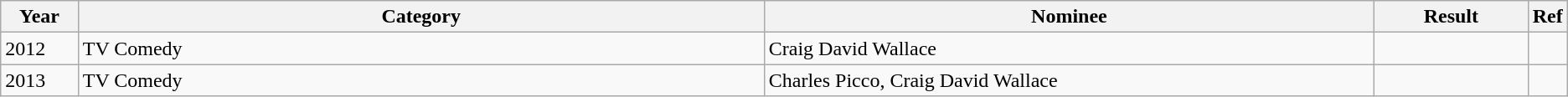<table class="wikitable">
<tr>
<th width=5%>Year</th>
<th width=45%>Category</th>
<th width=40%>Nominee</th>
<th width=10%>Result</th>
<th width=5%>Ref</th>
</tr>
<tr>
<td>2012</td>
<td>TV Comedy</td>
<td>Craig David Wallace</td>
<td></td>
<td></td>
</tr>
<tr>
<td>2013</td>
<td>TV Comedy</td>
<td>Charles Picco, Craig David Wallace</td>
<td></td>
<td></td>
</tr>
</table>
